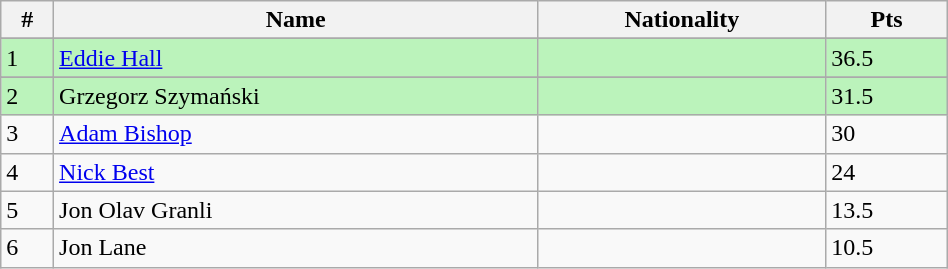<table class="wikitable" style="display: inline-table; width: 50%;">
<tr>
<th>#</th>
<th>Name</th>
<th>Nationality</th>
<th>Pts</th>
</tr>
<tr>
</tr>
<tr bgcolor=bbf3bb>
<td>1</td>
<td><a href='#'>Eddie Hall</a></td>
<td></td>
<td>36.5</td>
</tr>
<tr>
</tr>
<tr bgcolor=bbf3bb>
<td>2</td>
<td>Grzegorz Szymański</td>
<td></td>
<td>31.5</td>
</tr>
<tr>
<td>3</td>
<td><a href='#'>Adam Bishop</a></td>
<td></td>
<td>30</td>
</tr>
<tr>
<td>4</td>
<td><a href='#'>Nick Best</a></td>
<td></td>
<td>24</td>
</tr>
<tr>
<td>5</td>
<td>Jon Olav Granli</td>
<td></td>
<td>13.5</td>
</tr>
<tr>
<td>6</td>
<td>Jon Lane</td>
<td></td>
<td>10.5</td>
</tr>
</table>
